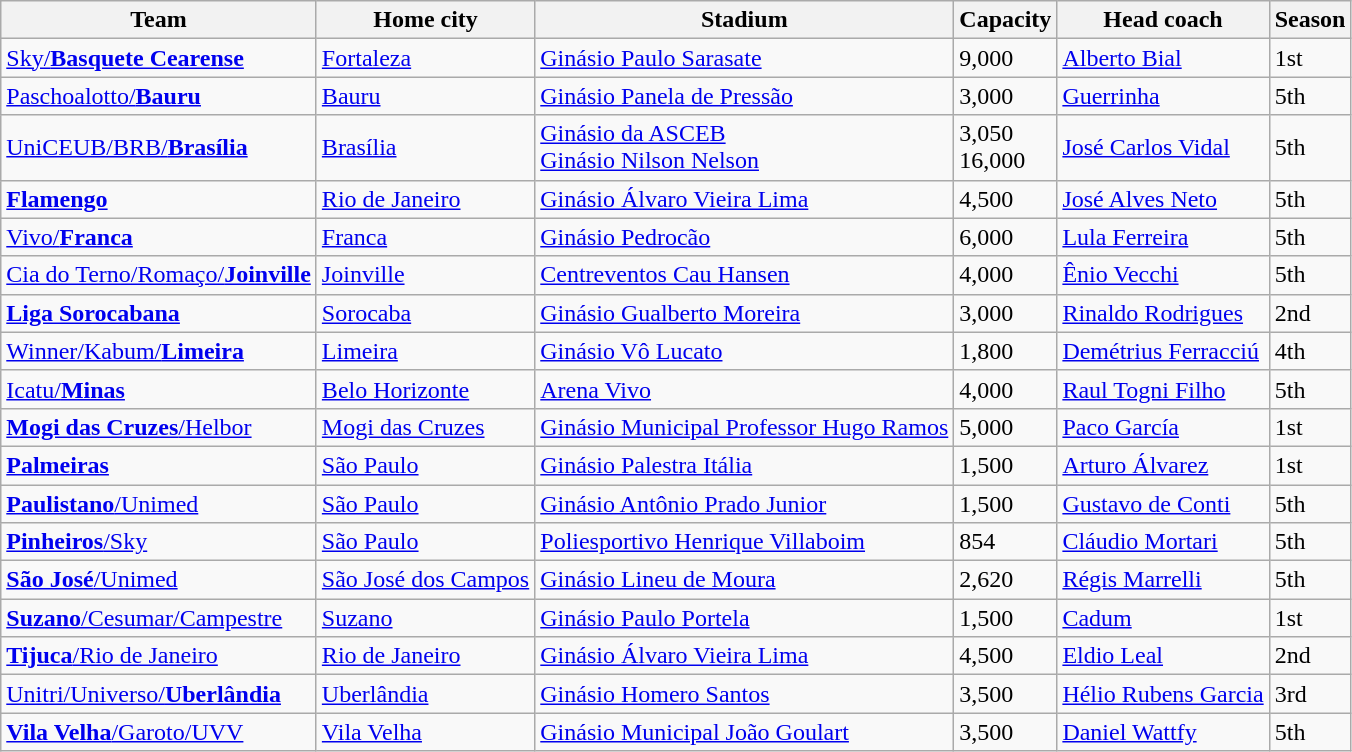<table class="wikitable sortable">
<tr>
<th>Team</th>
<th>Home city</th>
<th>Stadium</th>
<th>Capacity</th>
<th>Head coach</th>
<th>Season</th>
</tr>
<tr>
<td><a href='#'>Sky/<strong>Basquete Cearense</strong></a></td>
<td><a href='#'>Fortaleza</a></td>
<td><a href='#'>Ginásio Paulo Sarasate</a></td>
<td>9,000</td>
<td> <a href='#'>Alberto Bial</a></td>
<td>1st</td>
</tr>
<tr>
<td><a href='#'>Paschoalotto/<strong>Bauru</strong></a></td>
<td><a href='#'>Bauru</a></td>
<td><a href='#'>Ginásio Panela de Pressão</a></td>
<td>3,000</td>
<td> <a href='#'>Guerrinha</a></td>
<td>5th</td>
</tr>
<tr>
<td><a href='#'>UniCEUB/BRB/<strong>Brasília</strong></a></td>
<td><a href='#'>Brasília</a></td>
<td><a href='#'>Ginásio da ASCEB</a><br> <a href='#'>Ginásio Nilson Nelson</a></td>
<td>3,050<br> 16,000</td>
<td> <a href='#'>José Carlos Vidal</a></td>
<td>5th</td>
</tr>
<tr>
<td><strong><a href='#'>Flamengo</a></strong></td>
<td><a href='#'>Rio de Janeiro</a></td>
<td><a href='#'>Ginásio Álvaro Vieira Lima</a></td>
<td>4,500</td>
<td> <a href='#'>José Alves Neto</a></td>
<td>5th</td>
</tr>
<tr>
<td><a href='#'>Vivo/<strong>Franca</strong></a></td>
<td><a href='#'>Franca</a></td>
<td><a href='#'>Ginásio Pedrocão</a></td>
<td>6,000</td>
<td> <a href='#'>Lula Ferreira</a></td>
<td>5th</td>
</tr>
<tr>
<td><a href='#'>Cia do Terno/Romaço/<strong>Joinville</strong></a></td>
<td><a href='#'>Joinville</a></td>
<td><a href='#'>Centreventos Cau Hansen</a></td>
<td>4,000</td>
<td> <a href='#'>Ênio Vecchi</a></td>
<td>5th</td>
</tr>
<tr>
<td><strong><a href='#'>Liga Sorocabana</a></strong></td>
<td><a href='#'>Sorocaba</a></td>
<td><a href='#'>Ginásio Gualberto Moreira</a></td>
<td>3,000</td>
<td> <a href='#'>Rinaldo Rodrigues</a></td>
<td>2nd</td>
</tr>
<tr>
<td><a href='#'>Winner/Kabum/<strong>Limeira</strong></a></td>
<td><a href='#'>Limeira</a></td>
<td><a href='#'>Ginásio Vô Lucato</a></td>
<td>1,800</td>
<td> <a href='#'>Demétrius Ferracciú</a></td>
<td>4th</td>
</tr>
<tr>
<td><a href='#'>Icatu/<strong>Minas</strong></a></td>
<td><a href='#'>Belo Horizonte</a></td>
<td><a href='#'>Arena Vivo</a></td>
<td>4,000</td>
<td> <a href='#'>Raul Togni Filho</a></td>
<td>5th</td>
</tr>
<tr>
<td><a href='#'><strong>Mogi das Cruzes</strong>/Helbor</a></td>
<td><a href='#'>Mogi das Cruzes</a></td>
<td><a href='#'>Ginásio Municipal Professor Hugo Ramos</a></td>
<td>5,000</td>
<td> <a href='#'>Paco García</a></td>
<td>1st</td>
</tr>
<tr>
<td><strong><a href='#'>Palmeiras</a></strong></td>
<td><a href='#'>São Paulo</a></td>
<td><a href='#'>Ginásio Palestra Itália</a></td>
<td>1,500</td>
<td> <a href='#'>Arturo Álvarez</a></td>
<td>1st</td>
</tr>
<tr>
<td><a href='#'><strong>Paulistano</strong>/Unimed</a></td>
<td><a href='#'>São Paulo</a></td>
<td><a href='#'>Ginásio Antônio Prado Junior</a></td>
<td>1,500</td>
<td> <a href='#'>Gustavo de Conti</a></td>
<td>5th</td>
</tr>
<tr>
<td><a href='#'><strong>Pinheiros</strong>/Sky</a></td>
<td><a href='#'>São Paulo</a></td>
<td><a href='#'>Poliesportivo Henrique Villaboim</a></td>
<td>854</td>
<td> <a href='#'>Cláudio Mortari</a></td>
<td>5th</td>
</tr>
<tr>
<td><a href='#'><strong>São José</strong>/Unimed</a></td>
<td><a href='#'>São José dos Campos</a></td>
<td><a href='#'>Ginásio Lineu de Moura</a></td>
<td>2,620</td>
<td> <a href='#'>Régis Marrelli</a></td>
<td>5th</td>
</tr>
<tr>
<td><a href='#'><strong>Suzano</strong>/Cesumar/Campestre</a></td>
<td><a href='#'>Suzano</a></td>
<td><a href='#'>Ginásio Paulo Portela</a></td>
<td>1,500</td>
<td> <a href='#'>Cadum</a></td>
<td>1st</td>
</tr>
<tr>
<td><a href='#'><strong>Tijuca</strong>/Rio de Janeiro</a></td>
<td><a href='#'>Rio de Janeiro</a></td>
<td><a href='#'>Ginásio Álvaro Vieira Lima</a></td>
<td>4,500</td>
<td> <a href='#'>Eldio Leal</a></td>
<td>2nd</td>
</tr>
<tr>
<td><a href='#'>Unitri/Universo/<strong>Uberlândia</strong></a></td>
<td><a href='#'>Uberlândia</a></td>
<td><a href='#'>Ginásio Homero Santos</a></td>
<td>3,500</td>
<td> <a href='#'>Hélio Rubens Garcia</a></td>
<td>3rd</td>
</tr>
<tr>
<td><a href='#'><strong>Vila Velha</strong>/Garoto/UVV</a></td>
<td><a href='#'>Vila Velha</a></td>
<td><a href='#'>Ginásio Municipal João Goulart</a></td>
<td>3,500</td>
<td> <a href='#'>Daniel Wattfy</a></td>
<td>5th</td>
</tr>
</table>
